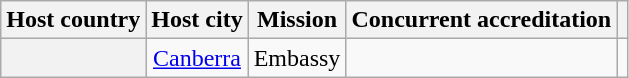<table class="wikitable plainrowheaders" style="text-align:center;">
<tr>
<th scope="col">Host country</th>
<th scope="col">Host city</th>
<th scope="col">Mission</th>
<th scope="col">Concurrent accreditation</th>
<th scope="col"></th>
</tr>
<tr>
<th scope="row"></th>
<td><a href='#'>Canberra</a></td>
<td>Embassy</td>
<td></td>
<td></td>
</tr>
</table>
